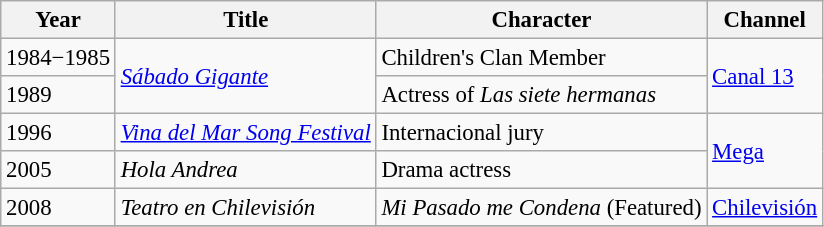<table class="wikitable" style="font-size:95%;">
<tr>
<th>Year</th>
<th>Title</th>
<th>Character</th>
<th>Channel</th>
</tr>
<tr>
<td>1984−1985</td>
<td rowspan="2"><em><a href='#'>Sábado Gigante</a></em></td>
<td>Children's Clan Member</td>
<td rowspan="2"><a href='#'>Canal 13</a></td>
</tr>
<tr>
<td>1989</td>
<td>Actress of <em>Las siete hermanas</em></td>
</tr>
<tr>
<td>1996</td>
<td><em><a href='#'>Vina del Mar Song Festival</a></em></td>
<td>Internacional jury</td>
<td rowspan="2"><a href='#'>Mega</a></td>
</tr>
<tr>
<td>2005</td>
<td><em>Hola Andrea</em></td>
<td>Drama actress</td>
</tr>
<tr>
<td>2008</td>
<td><em>Teatro en Chilevisión</em></td>
<td><em>Mi Pasado me Condena</em> (Featured)</td>
<td><a href='#'>Chilevisión</a></td>
</tr>
<tr>
</tr>
</table>
